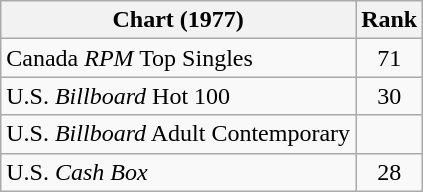<table class="wikitable sortable">
<tr>
<th align="left">Chart (1977)</th>
<th style="text-align:center;">Rank</th>
</tr>
<tr>
<td>Canada <em>RPM</em> Top Singles</td>
<td style="text-align:center;">71</td>
</tr>
<tr>
<td>U.S. <em>Billboard</em> Hot 100 </td>
<td style="text-align:center;">30</td>
</tr>
<tr>
<td>U.S. <em>Billboard</em> Adult Contemporary </td>
<td></td>
</tr>
<tr>
<td>U.S. <em>Cash Box</em> </td>
<td style="text-align:center;">28</td>
</tr>
</table>
